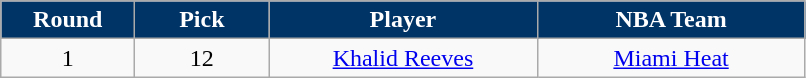<table class="wikitable">
<tr>
<th style="background:#003366; color:white" width="10%">Round</th>
<th style="background:#003366; color:white" width="10%">Pick</th>
<th style="background:#003366; color:white" width="20%">Player</th>
<th style="background:#003366; color:white" width="20%">NBA Team</th>
</tr>
<tr style="text-align: center">
<td>1</td>
<td>12</td>
<td><a href='#'>Khalid Reeves</a></td>
<td><a href='#'>Miami Heat</a></td>
</tr>
</table>
